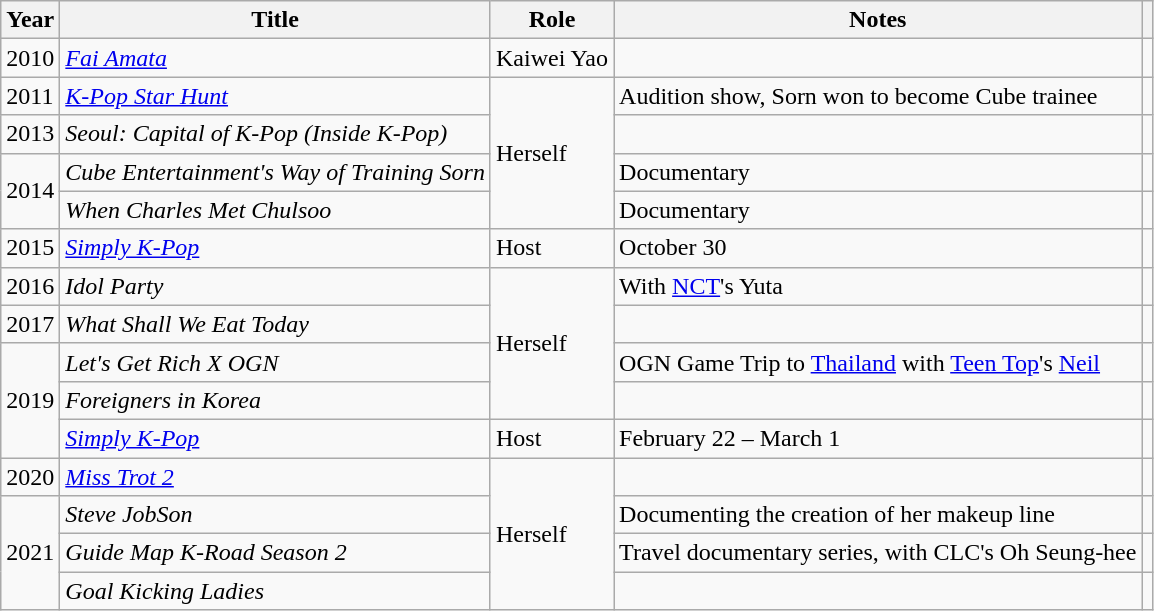<table class="wikitable sortable plainrowheaders">
<tr>
<th>Year</th>
<th>Title</th>
<th>Role</th>
<th>Notes</th>
<th></th>
</tr>
<tr>
<td>2010</td>
<td><em><a href='#'>Fai Amata</a></em></td>
<td>Kaiwei Yao</td>
<td></td>
<td></td>
</tr>
<tr>
<td>2011</td>
<td><em><a href='#'>K-Pop Star Hunt</a></em></td>
<td rowspan="4">Herself</td>
<td>Audition show, Sorn won to become Cube trainee</td>
<td></td>
</tr>
<tr>
<td>2013</td>
<td><em>Seoul: Capital of K-Pop (Inside K-Pop)</em></td>
<td></td>
<td></td>
</tr>
<tr>
<td rowspan="2">2014</td>
<td><em>Cube Entertainment's Way of Training Sorn</em></td>
<td>Documentary</td>
<td></td>
</tr>
<tr>
<td><em>When Charles Met Chulsoo</em></td>
<td>Documentary</td>
<td></td>
</tr>
<tr>
<td>2015</td>
<td><em><a href='#'>Simply K-Pop</a></em></td>
<td>Host</td>
<td>October 30</td>
<td></td>
</tr>
<tr>
<td>2016</td>
<td><em>Idol Party</em></td>
<td rowspan="4">Herself</td>
<td>With <a href='#'>NCT</a>'s Yuta</td>
<td></td>
</tr>
<tr>
<td>2017</td>
<td><em>What Shall We Eat Today</em></td>
<td></td>
<td></td>
</tr>
<tr>
<td rowspan="3">2019</td>
<td><em>Let's Get Rich X OGN</em></td>
<td>OGN Game Trip to <a href='#'>Thailand</a> with <a href='#'>Teen Top</a>'s <a href='#'>Neil</a></td>
<td></td>
</tr>
<tr>
<td><em>Foreigners in Korea</em></td>
<td></td>
<td></td>
</tr>
<tr>
<td><em><a href='#'>Simply K-Pop</a></em></td>
<td>Host</td>
<td>February 22 – March 1</td>
<td></td>
</tr>
<tr>
<td>2020</td>
<td><em><a href='#'>Miss Trot 2</a></em></td>
<td rowspan="4">Herself</td>
<td></td>
<td></td>
</tr>
<tr>
<td rowspan="3">2021</td>
<td><em>Steve JobSon</em></td>
<td>Documenting the creation of her makeup line</td>
<td></td>
</tr>
<tr>
<td><em>Guide Map K-Road Season 2</em></td>
<td>Travel documentary series, with CLC's Oh Seung-hee</td>
<td></td>
</tr>
<tr>
<td><em>Goal Kicking Ladies</em></td>
<td></td>
<td></td>
</tr>
</table>
